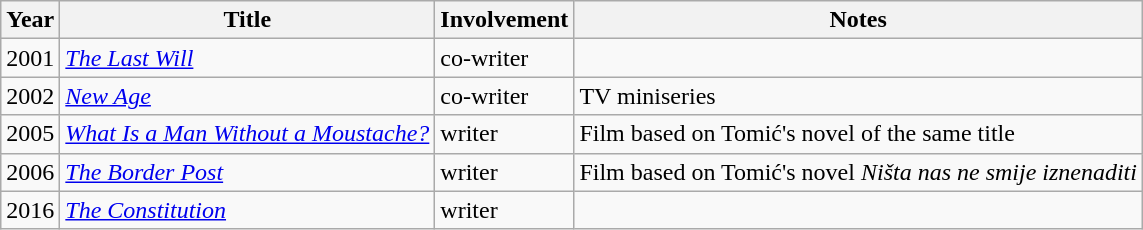<table class="wikitable">
<tr>
<th>Year</th>
<th>Title</th>
<th>Involvement</th>
<th>Notes</th>
</tr>
<tr>
<td>2001</td>
<td><em><a href='#'>The Last Will</a></em></td>
<td>co-writer</td>
<td></td>
</tr>
<tr>
<td>2002</td>
<td><em><a href='#'>New Age</a></em></td>
<td>co-writer</td>
<td>TV miniseries</td>
</tr>
<tr>
<td>2005</td>
<td><em><a href='#'>What Is a Man Without a Moustache?</a></em></td>
<td>writer</td>
<td>Film based on Tomić's novel of the same title</td>
</tr>
<tr>
<td>2006</td>
<td><em><a href='#'>The Border Post</a></em></td>
<td>writer</td>
<td>Film based on Tomić's novel <em>Ništa nas ne smije iznenaditi</em></td>
</tr>
<tr>
<td>2016</td>
<td><em><a href='#'>The Constitution</a></em></td>
<td>writer</td>
<td></td>
</tr>
</table>
